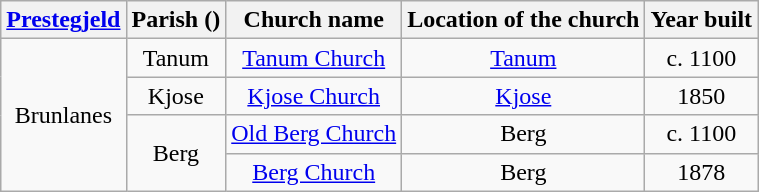<table class="wikitable" style="text-align:center">
<tr>
<th><a href='#'>Prestegjeld</a></th>
<th>Parish ()</th>
<th>Church name</th>
<th>Location of the church</th>
<th>Year built</th>
</tr>
<tr>
<td rowspan="4">Brunlanes</td>
<td rowspan="1">Tanum</td>
<td><a href='#'>Tanum Church</a></td>
<td><a href='#'>Tanum</a></td>
<td>c. 1100</td>
</tr>
<tr>
<td rowspan="1">Kjose</td>
<td><a href='#'>Kjose Church</a></td>
<td><a href='#'>Kjose</a></td>
<td>1850</td>
</tr>
<tr>
<td rowspan="2">Berg</td>
<td><a href='#'>Old Berg Church</a></td>
<td>Berg</td>
<td>c. 1100</td>
</tr>
<tr>
<td><a href='#'>Berg Church</a></td>
<td>Berg</td>
<td>1878</td>
</tr>
</table>
